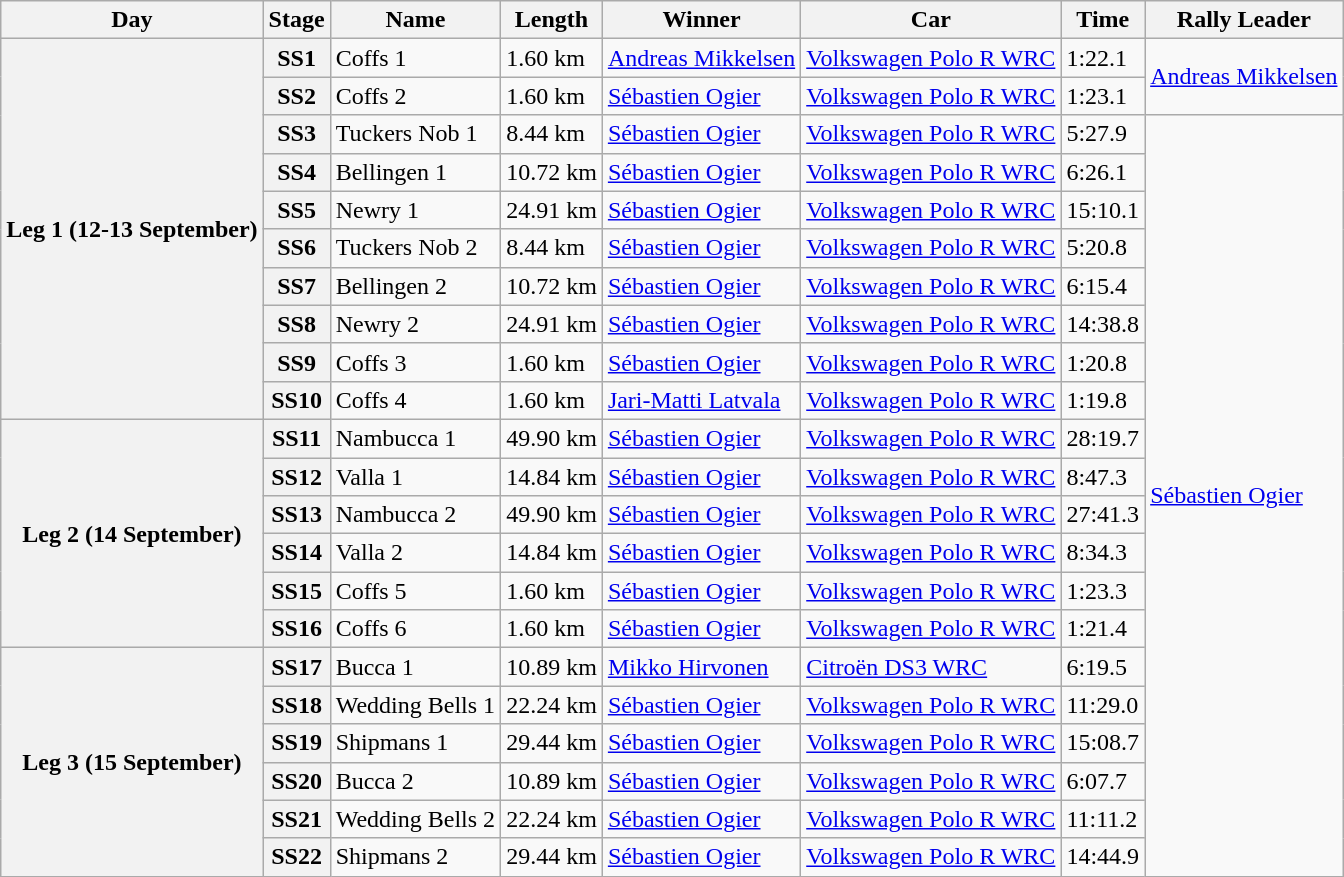<table class="wikitable">
<tr>
<th>Day</th>
<th>Stage</th>
<th>Name</th>
<th>Length</th>
<th>Winner</th>
<th>Car</th>
<th>Time</th>
<th>Rally Leader</th>
</tr>
<tr>
<th rowspan="10">Leg 1 (12-13 September)</th>
<th>SS1</th>
<td>Coffs 1</td>
<td>1.60 km</td>
<td> <a href='#'>Andreas Mikkelsen</a></td>
<td><a href='#'>Volkswagen Polo R WRC</a></td>
<td>1:22.1</td>
<td rowspan="2"> <a href='#'>Andreas Mikkelsen</a></td>
</tr>
<tr>
<th>SS2</th>
<td>Coffs 2</td>
<td>1.60 km</td>
<td> <a href='#'>Sébastien Ogier</a></td>
<td><a href='#'>Volkswagen Polo R WRC</a></td>
<td>1:23.1</td>
</tr>
<tr>
<th>SS3</th>
<td>Tuckers Nob 1</td>
<td>8.44 km</td>
<td> <a href='#'>Sébastien Ogier</a></td>
<td><a href='#'>Volkswagen Polo R WRC</a></td>
<td>5:27.9</td>
<td rowspan="20"> <a href='#'>Sébastien Ogier</a></td>
</tr>
<tr>
<th>SS4</th>
<td>Bellingen 1</td>
<td>10.72 km</td>
<td> <a href='#'>Sébastien Ogier</a></td>
<td><a href='#'>Volkswagen Polo R WRC</a></td>
<td>6:26.1</td>
</tr>
<tr>
<th>SS5</th>
<td>Newry 1</td>
<td>24.91 km</td>
<td> <a href='#'>Sébastien Ogier</a></td>
<td><a href='#'>Volkswagen Polo R WRC</a></td>
<td>15:10.1</td>
</tr>
<tr>
<th>SS6</th>
<td>Tuckers Nob 2</td>
<td>8.44 km</td>
<td> <a href='#'>Sébastien Ogier</a></td>
<td><a href='#'>Volkswagen Polo R WRC</a></td>
<td>5:20.8</td>
</tr>
<tr>
<th>SS7</th>
<td>Bellingen 2</td>
<td>10.72 km</td>
<td> <a href='#'>Sébastien Ogier</a></td>
<td><a href='#'>Volkswagen Polo R WRC</a></td>
<td>6:15.4</td>
</tr>
<tr>
<th>SS8</th>
<td>Newry 2</td>
<td>24.91 km</td>
<td> <a href='#'>Sébastien Ogier</a></td>
<td><a href='#'>Volkswagen Polo R WRC</a></td>
<td>14:38.8</td>
</tr>
<tr>
<th>SS9</th>
<td>Coffs 3</td>
<td>1.60 km</td>
<td> <a href='#'>Sébastien Ogier</a></td>
<td><a href='#'>Volkswagen Polo R WRC</a></td>
<td>1:20.8</td>
</tr>
<tr>
<th>SS10</th>
<td>Coffs 4</td>
<td>1.60 km</td>
<td> <a href='#'>Jari-Matti Latvala</a></td>
<td><a href='#'>Volkswagen Polo R WRC</a></td>
<td>1:19.8</td>
</tr>
<tr>
<th rowspan="6">Leg 2 (14 September)</th>
<th>SS11</th>
<td>Nambucca 1</td>
<td>49.90 km</td>
<td> <a href='#'>Sébastien Ogier</a></td>
<td><a href='#'>Volkswagen Polo R WRC</a></td>
<td>28:19.7</td>
</tr>
<tr>
<th>SS12</th>
<td>Valla 1</td>
<td>14.84 km</td>
<td> <a href='#'>Sébastien Ogier</a></td>
<td><a href='#'>Volkswagen Polo R WRC</a></td>
<td>8:47.3</td>
</tr>
<tr>
<th>SS13</th>
<td>Nambucca 2</td>
<td>49.90 km</td>
<td> <a href='#'>Sébastien Ogier</a></td>
<td><a href='#'>Volkswagen Polo R WRC</a></td>
<td>27:41.3</td>
</tr>
<tr>
<th>SS14</th>
<td>Valla 2</td>
<td>14.84 km</td>
<td> <a href='#'>Sébastien Ogier</a></td>
<td><a href='#'>Volkswagen Polo R WRC</a></td>
<td>8:34.3</td>
</tr>
<tr>
<th>SS15</th>
<td>Coffs 5</td>
<td>1.60 km</td>
<td> <a href='#'>Sébastien Ogier</a></td>
<td><a href='#'>Volkswagen Polo R WRC</a></td>
<td>1:23.3</td>
</tr>
<tr>
<th>SS16</th>
<td>Coffs 6</td>
<td>1.60 km</td>
<td> <a href='#'>Sébastien Ogier</a></td>
<td><a href='#'>Volkswagen Polo R WRC</a></td>
<td>1:21.4</td>
</tr>
<tr>
<th rowspan="6">Leg 3 (15 September)</th>
<th>SS17</th>
<td>Bucca 1</td>
<td>10.89 km</td>
<td> <a href='#'>Mikko Hirvonen</a></td>
<td><a href='#'>Citroën DS3 WRC</a></td>
<td>6:19.5</td>
</tr>
<tr>
<th>SS18</th>
<td>Wedding Bells 1</td>
<td>22.24 km</td>
<td> <a href='#'>Sébastien Ogier</a></td>
<td><a href='#'>Volkswagen Polo R WRC</a></td>
<td>11:29.0</td>
</tr>
<tr>
<th>SS19</th>
<td>Shipmans 1</td>
<td>29.44 km</td>
<td> <a href='#'>Sébastien Ogier</a></td>
<td><a href='#'>Volkswagen Polo R WRC</a></td>
<td>15:08.7</td>
</tr>
<tr>
<th>SS20</th>
<td>Bucca 2</td>
<td>10.89 km</td>
<td> <a href='#'>Sébastien Ogier</a></td>
<td><a href='#'>Volkswagen Polo R WRC</a></td>
<td>6:07.7</td>
</tr>
<tr>
<th>SS21</th>
<td>Wedding Bells 2</td>
<td>22.24 km</td>
<td> <a href='#'>Sébastien Ogier</a></td>
<td><a href='#'>Volkswagen Polo R WRC</a></td>
<td>11:11.2</td>
</tr>
<tr>
<th>SS22</th>
<td>Shipmans 2</td>
<td>29.44 km</td>
<td> <a href='#'>Sébastien Ogier</a></td>
<td><a href='#'>Volkswagen Polo R WRC</a></td>
<td>14:44.9</td>
</tr>
</table>
